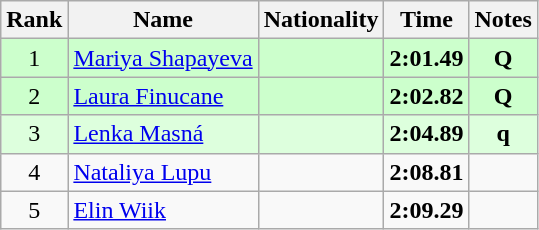<table class="wikitable sortable" style="text-align:center">
<tr>
<th>Rank</th>
<th>Name</th>
<th>Nationality</th>
<th>Time</th>
<th>Notes</th>
</tr>
<tr bgcolor=ccffcc>
<td>1</td>
<td align=left><a href='#'>Mariya Shapayeva</a></td>
<td align=left></td>
<td><strong>2:01.49</strong></td>
<td><strong>Q</strong></td>
</tr>
<tr bgcolor=ccffcc>
<td>2</td>
<td align=left><a href='#'>Laura Finucane</a></td>
<td align=left></td>
<td><strong>2:02.82</strong></td>
<td><strong>Q</strong></td>
</tr>
<tr bgcolor=ddffdd>
<td>3</td>
<td align=left><a href='#'>Lenka Masná</a></td>
<td align=left></td>
<td><strong>2:04.89</strong></td>
<td><strong>q</strong></td>
</tr>
<tr>
<td>4</td>
<td align=left><a href='#'>Nataliya Lupu</a></td>
<td align=left></td>
<td><strong>2:08.81</strong></td>
<td></td>
</tr>
<tr>
<td>5</td>
<td align=left><a href='#'>Elin Wiik</a></td>
<td align=left></td>
<td><strong>2:09.29</strong></td>
<td></td>
</tr>
</table>
